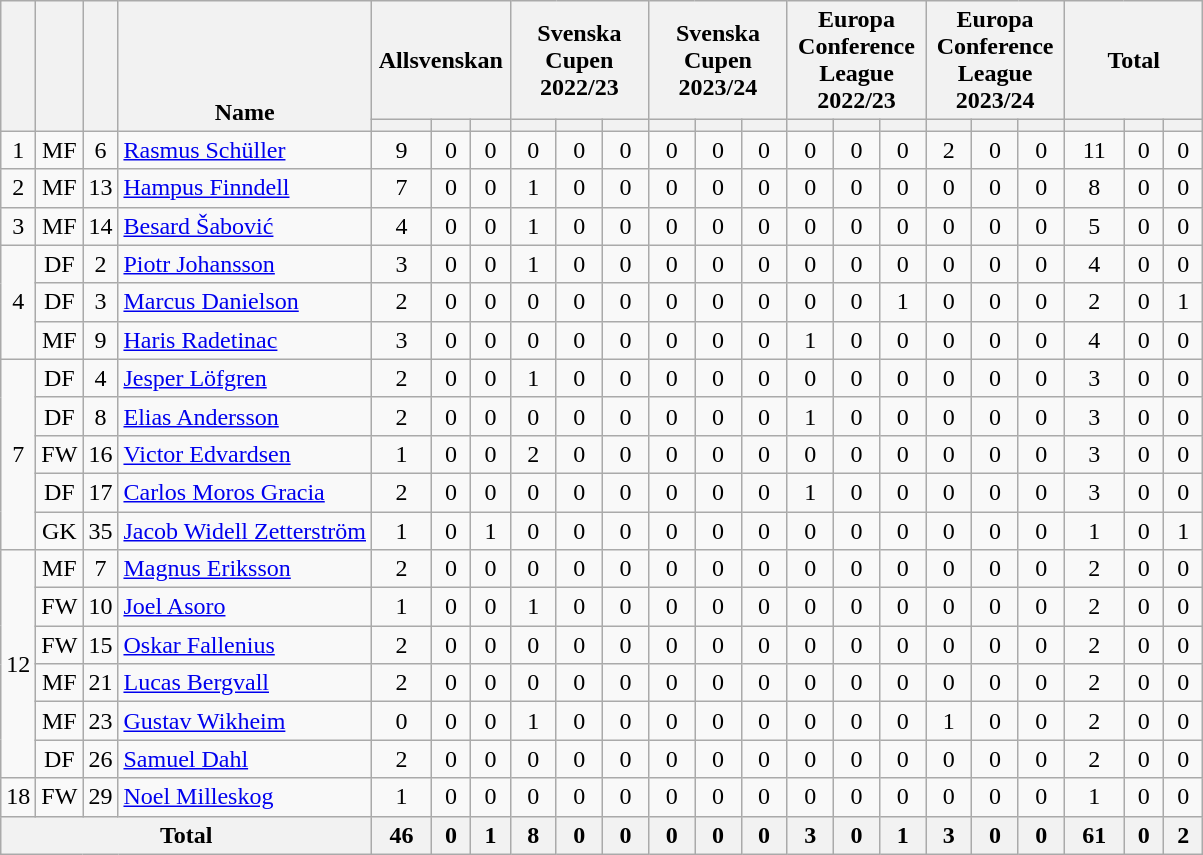<table class="wikitable sortable" style="text-align:center">
<tr>
<th rowspan="2" style="vertical-align:bottom;"></th>
<th rowspan="2" style="vertical-align:bottom;"></th>
<th rowspan="2" style="vertical-align:bottom;"></th>
<th rowspan="2" style="vertical-align:bottom;">Name</th>
<th colspan="3" style="width:85px;">Allsvenskan</th>
<th colspan="3" style="width:85px;">Svenska Cupen 2022/23</th>
<th colspan="3" style="width:85px;">Svenska Cupen 2023/24</th>
<th colspan="3" style="width:85px;">Europa Conference League 2022/23</th>
<th colspan="3" style="width:85px;">Europa Conference League 2023/24</th>
<th colspan="3" style="width:85px;">Total</th>
</tr>
<tr>
<th></th>
<th></th>
<th></th>
<th></th>
<th></th>
<th></th>
<th></th>
<th></th>
<th></th>
<th></th>
<th></th>
<th></th>
<th></th>
<th></th>
<th></th>
<th></th>
<th></th>
<th></th>
</tr>
<tr>
<td>1</td>
<td>MF</td>
<td>6</td>
<td align=left> <a href='#'>Rasmus Schüller</a></td>
<td>9</td>
<td>0</td>
<td>0</td>
<td>0</td>
<td>0</td>
<td>0</td>
<td>0</td>
<td>0</td>
<td>0</td>
<td>0</td>
<td>0</td>
<td>0</td>
<td>2</td>
<td>0</td>
<td>0</td>
<td>11</td>
<td>0</td>
<td>0</td>
</tr>
<tr>
<td>2</td>
<td>MF</td>
<td>13</td>
<td align=left> <a href='#'>Hampus Finndell</a></td>
<td>7</td>
<td>0</td>
<td>0</td>
<td>1</td>
<td>0</td>
<td>0</td>
<td>0</td>
<td>0</td>
<td>0</td>
<td>0</td>
<td>0</td>
<td>0</td>
<td>0</td>
<td>0</td>
<td>0</td>
<td>8</td>
<td>0</td>
<td>0</td>
</tr>
<tr>
<td>3</td>
<td>MF</td>
<td>14</td>
<td align=left> <a href='#'>Besard Šabović</a></td>
<td>4</td>
<td>0</td>
<td>0</td>
<td>1</td>
<td>0</td>
<td>0</td>
<td>0</td>
<td>0</td>
<td>0</td>
<td>0</td>
<td>0</td>
<td>0</td>
<td>0</td>
<td>0</td>
<td>0</td>
<td>5</td>
<td>0</td>
<td>0</td>
</tr>
<tr>
<td rowspan="3">4</td>
<td>DF</td>
<td>2</td>
<td align=left> <a href='#'>Piotr Johansson</a></td>
<td>3</td>
<td>0</td>
<td>0</td>
<td>1</td>
<td>0</td>
<td>0</td>
<td>0</td>
<td>0</td>
<td>0</td>
<td>0</td>
<td>0</td>
<td>0</td>
<td>0</td>
<td>0</td>
<td>0</td>
<td>4</td>
<td>0</td>
<td>0</td>
</tr>
<tr>
<td>DF</td>
<td>3</td>
<td align=left> <a href='#'>Marcus Danielson</a></td>
<td>2</td>
<td>0</td>
<td>0</td>
<td>0</td>
<td>0</td>
<td>0</td>
<td>0</td>
<td>0</td>
<td>0</td>
<td>0</td>
<td>0</td>
<td>1</td>
<td>0</td>
<td>0</td>
<td>0</td>
<td>2</td>
<td>0</td>
<td>1</td>
</tr>
<tr>
<td>MF</td>
<td>9</td>
<td align=left> <a href='#'>Haris Radetinac</a></td>
<td>3</td>
<td>0</td>
<td>0</td>
<td>0</td>
<td>0</td>
<td>0</td>
<td>0</td>
<td>0</td>
<td>0</td>
<td>1</td>
<td>0</td>
<td>0</td>
<td>0</td>
<td>0</td>
<td>0</td>
<td>4</td>
<td>0</td>
<td>0</td>
</tr>
<tr>
<td rowspan="5">7</td>
<td>DF</td>
<td>4</td>
<td align=left> <a href='#'>Jesper Löfgren</a></td>
<td>2</td>
<td>0</td>
<td>0</td>
<td>1</td>
<td>0</td>
<td>0</td>
<td>0</td>
<td>0</td>
<td>0</td>
<td>0</td>
<td>0</td>
<td>0</td>
<td>0</td>
<td>0</td>
<td>0</td>
<td>3</td>
<td>0</td>
<td>0</td>
</tr>
<tr>
<td>DF</td>
<td>8</td>
<td align=left> <a href='#'>Elias Andersson</a></td>
<td>2</td>
<td>0</td>
<td>0</td>
<td>0</td>
<td>0</td>
<td>0</td>
<td>0</td>
<td>0</td>
<td>0</td>
<td>1</td>
<td>0</td>
<td>0</td>
<td>0</td>
<td>0</td>
<td>0</td>
<td>3</td>
<td>0</td>
<td>0</td>
</tr>
<tr>
<td>FW</td>
<td>16</td>
<td align=left> <a href='#'>Victor Edvardsen</a></td>
<td>1</td>
<td>0</td>
<td>0</td>
<td>2</td>
<td>0</td>
<td>0</td>
<td>0</td>
<td>0</td>
<td>0</td>
<td>0</td>
<td>0</td>
<td>0</td>
<td>0</td>
<td>0</td>
<td>0</td>
<td>3</td>
<td>0</td>
<td>0</td>
</tr>
<tr>
<td>DF</td>
<td>17</td>
<td align=left> <a href='#'>Carlos Moros Gracia</a></td>
<td>2</td>
<td>0</td>
<td>0</td>
<td>0</td>
<td>0</td>
<td>0</td>
<td>0</td>
<td>0</td>
<td>0</td>
<td>1</td>
<td>0</td>
<td>0</td>
<td>0</td>
<td>0</td>
<td>0</td>
<td>3</td>
<td>0</td>
<td>0</td>
</tr>
<tr>
<td>GK</td>
<td>35</td>
<td align=left> <a href='#'>Jacob Widell Zetterström</a></td>
<td>1</td>
<td>0</td>
<td>1</td>
<td>0</td>
<td>0</td>
<td>0</td>
<td>0</td>
<td>0</td>
<td>0</td>
<td>0</td>
<td>0</td>
<td>0</td>
<td>0</td>
<td>0</td>
<td>0</td>
<td>1</td>
<td>0</td>
<td>1</td>
</tr>
<tr>
<td rowspan="6">12</td>
<td>MF</td>
<td>7</td>
<td align=left> <a href='#'>Magnus Eriksson</a></td>
<td>2</td>
<td>0</td>
<td>0</td>
<td>0</td>
<td>0</td>
<td>0</td>
<td>0</td>
<td>0</td>
<td>0</td>
<td>0</td>
<td>0</td>
<td>0</td>
<td>0</td>
<td>0</td>
<td>0</td>
<td>2</td>
<td>0</td>
<td>0</td>
</tr>
<tr>
<td>FW</td>
<td>10</td>
<td align=left> <a href='#'>Joel Asoro</a></td>
<td>1</td>
<td>0</td>
<td>0</td>
<td>1</td>
<td>0</td>
<td>0</td>
<td>0</td>
<td>0</td>
<td>0</td>
<td>0</td>
<td>0</td>
<td>0</td>
<td>0</td>
<td>0</td>
<td>0</td>
<td>2</td>
<td>0</td>
<td>0</td>
</tr>
<tr>
<td>FW</td>
<td>15</td>
<td align=left> <a href='#'>Oskar Fallenius</a></td>
<td>2</td>
<td>0</td>
<td>0</td>
<td>0</td>
<td>0</td>
<td>0</td>
<td>0</td>
<td>0</td>
<td>0</td>
<td>0</td>
<td>0</td>
<td>0</td>
<td>0</td>
<td>0</td>
<td>0</td>
<td>2</td>
<td>0</td>
<td>0</td>
</tr>
<tr>
<td>MF</td>
<td>21</td>
<td align=left> <a href='#'>Lucas Bergvall</a></td>
<td>2</td>
<td>0</td>
<td>0</td>
<td>0</td>
<td>0</td>
<td>0</td>
<td>0</td>
<td>0</td>
<td>0</td>
<td>0</td>
<td>0</td>
<td>0</td>
<td>0</td>
<td>0</td>
<td>0</td>
<td>2</td>
<td>0</td>
<td>0</td>
</tr>
<tr>
<td>MF</td>
<td>23</td>
<td align=left> <a href='#'>Gustav Wikheim</a></td>
<td>0</td>
<td>0</td>
<td>0</td>
<td>1</td>
<td>0</td>
<td>0</td>
<td>0</td>
<td>0</td>
<td>0</td>
<td>0</td>
<td>0</td>
<td>0</td>
<td>1</td>
<td>0</td>
<td>0</td>
<td>2</td>
<td>0</td>
<td>0</td>
</tr>
<tr>
<td>DF</td>
<td>26</td>
<td align=left> <a href='#'>Samuel Dahl</a></td>
<td>2</td>
<td>0</td>
<td>0</td>
<td>0</td>
<td>0</td>
<td>0</td>
<td>0</td>
<td>0</td>
<td>0</td>
<td>0</td>
<td>0</td>
<td>0</td>
<td>0</td>
<td>0</td>
<td>0</td>
<td>2</td>
<td>0</td>
<td>0</td>
</tr>
<tr>
<td>18</td>
<td>FW</td>
<td>29</td>
<td align=left> <a href='#'>Noel Milleskog</a></td>
<td>1</td>
<td>0</td>
<td>0</td>
<td>0</td>
<td>0</td>
<td>0</td>
<td>0</td>
<td>0</td>
<td>0</td>
<td>0</td>
<td>0</td>
<td>0</td>
<td>0</td>
<td>0</td>
<td>0</td>
<td>1</td>
<td>0</td>
<td>0</td>
</tr>
<tr>
<th colspan="4">Total</th>
<th>46</th>
<th>0</th>
<th>1</th>
<th>8</th>
<th>0</th>
<th>0</th>
<th>0</th>
<th>0</th>
<th>0</th>
<th>3</th>
<th>0</th>
<th>1</th>
<th>3</th>
<th>0</th>
<th>0</th>
<th>61</th>
<th>0</th>
<th>2</th>
</tr>
</table>
